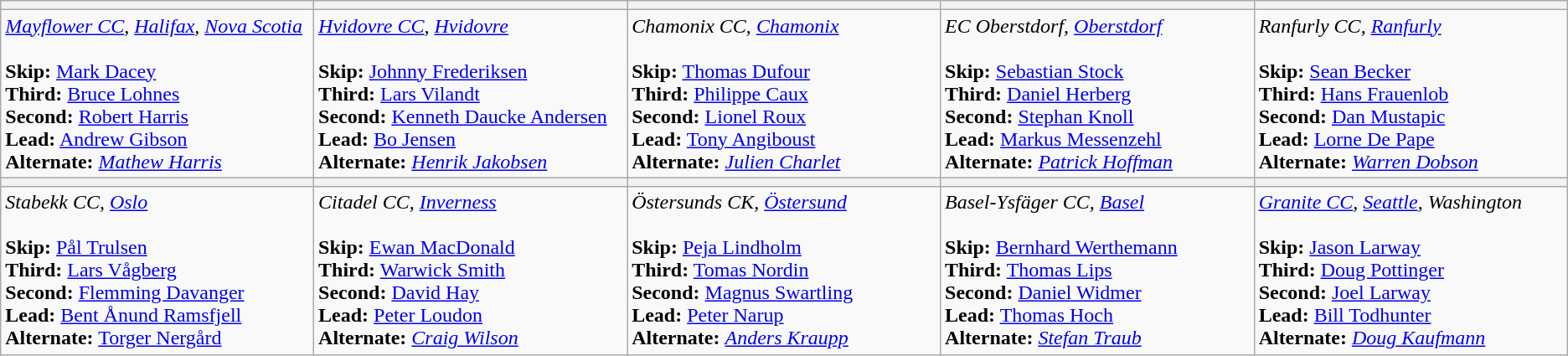<table class="wikitable">
<tr>
<th bgcolor="#efefef" width="250"></th>
<th bgcolor="#efefef" width="250"></th>
<th bgcolor="#efefef" width="250"></th>
<th bgcolor="#efefef" width="250"></th>
<th bgcolor="#efefef" width="250"></th>
</tr>
<tr>
<td><em><a href='#'>Mayflower CC</a>, <a href='#'>Halifax</a>, <a href='#'>Nova Scotia</a></em> <br><br><strong>Skip:</strong> <a href='#'>Mark Dacey</a> <br>
<strong>Third:</strong> <a href='#'>Bruce Lohnes</a> <br>
<strong>Second:</strong> <a href='#'>Robert Harris</a> <br>
<strong>Lead:</strong> <a href='#'>Andrew Gibson</a> <br>
<strong>Alternate:</strong> <em><a href='#'>Mathew Harris</a></em></td>
<td><em><a href='#'>Hvidovre CC</a>, <a href='#'>Hvidovre</a></em><br><br><strong>Skip:</strong> <a href='#'>Johnny Frederiksen</a> <br>
<strong>Third:</strong> <a href='#'>Lars Vilandt</a> <br>
<strong>Second:</strong> <a href='#'>Kenneth Daucke Andersen</a> <br>
<strong>Lead:</strong> <a href='#'>Bo Jensen</a> <br>
<strong>Alternate:</strong> <em><a href='#'>Henrik Jakobsen</a></em></td>
<td><em>Chamonix CC, <a href='#'>Chamonix</a></em> <br><br><strong>Skip:</strong> <a href='#'>Thomas Dufour</a> <br>
<strong>Third:</strong> <a href='#'>Philippe Caux</a> <br>
<strong>Second:</strong> <a href='#'>Lionel Roux</a> <br>
<strong>Lead:</strong> <a href='#'>Tony Angiboust</a> <br>
<strong>Alternate:</strong> <em><a href='#'>Julien Charlet</a></em></td>
<td><em>EC Oberstdorf, <a href='#'>Oberstdorf</a></em> <br><br><strong>Skip:</strong> <a href='#'>Sebastian Stock</a> <br>
<strong>Third:</strong> <a href='#'>Daniel Herberg</a> <br>
<strong>Second:</strong> <a href='#'>Stephan Knoll</a> <br>
<strong>Lead:</strong> <a href='#'>Markus Messenzehl</a> <br>
<strong>Alternate:</strong> <em><a href='#'>Patrick Hoffman</a></em></td>
<td><em>Ranfurly CC, <a href='#'>Ranfurly</a></em> <br><br><strong>Skip:</strong> <a href='#'>Sean Becker</a> <br>
<strong>Third:</strong> <a href='#'>Hans Frauenlob</a> <br>
<strong>Second:</strong> <a href='#'>Dan Mustapic</a> <br>
<strong>Lead:</strong> <a href='#'>Lorne De Pape</a> <br>
<strong>Alternate:</strong> <em><a href='#'>Warren Dobson</a></em></td>
</tr>
<tr>
<th bgcolor="#efefef" width="250"></th>
<th bgcolor="#efefef" width="250"></th>
<th bgcolor="#efefef" width="250"></th>
<th bgcolor="#efefef" width="250"></th>
<th bgcolor="#efefef" width="250"></th>
</tr>
<tr>
<td><em>Stabekk CC, <a href='#'>Oslo</a></em> <br><br><strong>Skip:</strong> <a href='#'>Pål Trulsen</a> <br>
<strong>Third:</strong> <a href='#'>Lars Vågberg</a> <br>
<strong>Second:</strong> <a href='#'>Flemming Davanger</a> <br>
<strong>Lead:</strong> <a href='#'>Bent Ånund Ramsfjell</a> <br>
<strong>Alternate:</strong> <a href='#'>Torger Nergård</a></td>
<td><em>Citadel CC, <a href='#'>Inverness</a></em><br><br><strong>Skip:</strong> <a href='#'>Ewan MacDonald</a> <br>
<strong>Third:</strong> <a href='#'>Warwick Smith</a> <br>
<strong>Second:</strong> <a href='#'>David Hay</a> <br>
<strong>Lead:</strong> <a href='#'>Peter Loudon</a> <br>
<strong>Alternate:</strong> <em><a href='#'>Craig Wilson</a></em></td>
<td><em>Östersunds CK, <a href='#'>Östersund</a></em> <br><br><strong>Skip:</strong> <a href='#'>Peja Lindholm</a> <br>
<strong>Third:</strong> <a href='#'>Tomas Nordin</a> <br>
<strong>Second:</strong> <a href='#'>Magnus Swartling</a> <br>
<strong>Lead:</strong> <a href='#'>Peter Narup</a> <br>
<strong>Alternate:</strong> <em><a href='#'>Anders Kraupp</a></em></td>
<td><em>Basel-Ysfäger CC, <a href='#'>Basel</a></em> <br><br><strong>Skip:</strong> <a href='#'>Bernhard Werthemann</a> <br>
<strong>Third:</strong> <a href='#'>Thomas Lips</a> <br>
<strong>Second:</strong> <a href='#'>Daniel Widmer</a> <br>
<strong>Lead:</strong> <a href='#'>Thomas Hoch</a> <br>
<strong>Alternate:</strong> <em><a href='#'>Stefan Traub</a></em></td>
<td><em><a href='#'>Granite CC</a>, <a href='#'>Seattle</a>, Washington</em> <br><br><strong>Skip:</strong> <a href='#'>Jason Larway</a> <br>
<strong>Third:</strong> <a href='#'>Doug Pottinger</a> <br>
<strong>Second:</strong> <a href='#'>Joel Larway</a> <br>
<strong>Lead:</strong> <a href='#'>Bill Todhunter</a> <br>
<strong>Alternate:</strong> <em><a href='#'>Doug Kaufmann</a></em></td>
</tr>
</table>
